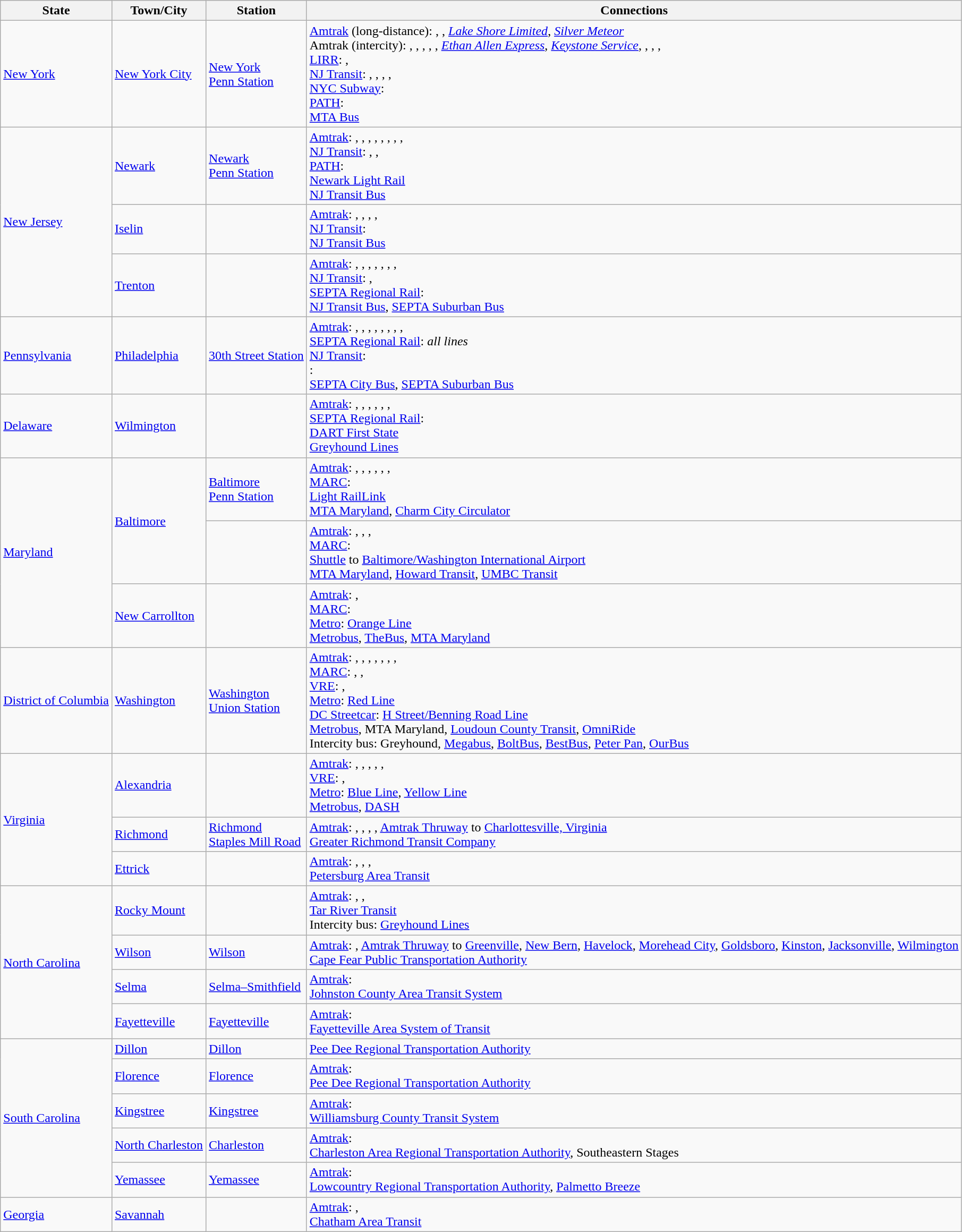<table class="wikitable">
<tr>
<th>State</th>
<th>Town/City</th>
<th>Station</th>
<th>Connections</th>
</tr>
<tr>
<td><a href='#'>New York</a></td>
<td><a href='#'>New York City</a></td>
<td><a href='#'>New York<br>Penn Station</a></td>
<td> <a href='#'>Amtrak</a> (long-distance):  , , <em><a href='#'>Lake Shore Limited</a></em>, <em><a href='#'>Silver Meteor</a></em> <br> Amtrak (intercity): , , , , , <em><a href='#'>Ethan Allen Express</a></em>, <em><a href='#'>Keystone Service</a></em>, , , , <br> <a href='#'>LIRR</a>: , <br> <a href='#'>NJ Transit</a>: , , , , <br> <a href='#'>NYC Subway</a>: <br> <a href='#'>PATH</a>:   <br> <a href='#'>MTA Bus</a></td>
</tr>
<tr>
<td rowspan=3><a href='#'>New Jersey</a></td>
<td><a href='#'>Newark</a></td>
<td><a href='#'>Newark<br>Penn Station</a></td>
<td> <a href='#'>Amtrak</a>: , , , , , , , , <br> <a href='#'>NJ Transit</a>: , , <br> <a href='#'>PATH</a>: <br> <a href='#'>Newark Light Rail</a><br> <a href='#'>NJ Transit Bus</a></td>
</tr>
<tr>
<td><a href='#'>Iselin</a></td>
<td></td>
<td> <a href='#'>Amtrak</a>: , , , , <br> <a href='#'>NJ Transit</a>: <br> <a href='#'>NJ Transit Bus</a></td>
</tr>
<tr>
<td><a href='#'>Trenton</a></td>
<td></td>
<td> <a href='#'>Amtrak</a>: , , , , , , , <br> <a href='#'>NJ Transit</a>: , <br> <a href='#'>SEPTA Regional Rail</a>: <br> <a href='#'>NJ Transit Bus</a>, <a href='#'>SEPTA Suburban Bus</a></td>
</tr>
<tr>
<td><a href='#'>Pennsylvania</a></td>
<td><a href='#'>Philadelphia</a></td>
<td><a href='#'>30th Street Station</a></td>
<td> <a href='#'>Amtrak</a>: , , , , , , , , <br> <a href='#'>SEPTA Regional Rail</a>: <em>all lines</em><br> <a href='#'>NJ Transit</a>: <br>:  <br> <a href='#'>SEPTA City Bus</a>, <a href='#'>SEPTA Suburban Bus</a></td>
</tr>
<tr>
<td><a href='#'>Delaware</a></td>
<td><a href='#'>Wilmington</a></td>
<td></td>
<td> <a href='#'>Amtrak</a>: , , , , , , <br> <a href='#'>SEPTA Regional Rail</a>: <br> <a href='#'>DART First State</a><br> <a href='#'>Greyhound Lines</a></td>
</tr>
<tr>
<td rowspan=3><a href='#'>Maryland</a></td>
<td rowspan=2><a href='#'>Baltimore</a></td>
<td><a href='#'>Baltimore<br>Penn Station</a></td>
<td> <a href='#'>Amtrak</a>: , , , , , , <br> <a href='#'>MARC</a>: <br> <a href='#'>Light RailLink</a><br> <a href='#'>MTA Maryland</a>, <a href='#'>Charm City Circulator</a></td>
</tr>
<tr>
<td></td>
<td> <a href='#'>Amtrak</a>: , , , <br> <a href='#'>MARC</a>: <br> <a href='#'>Shuttle</a> to  <a href='#'>Baltimore/Washington International Airport</a><br> <a href='#'>MTA Maryland</a>, <a href='#'>Howard Transit</a>, <a href='#'>UMBC Transit</a></td>
</tr>
<tr>
<td><a href='#'>New Carrollton</a></td>
<td></td>
<td> <a href='#'>Amtrak</a>: , <br> <a href='#'>MARC</a>: <br> <a href='#'>Metro</a>:  <a href='#'>Orange Line</a> <br> <a href='#'>Metrobus</a>, <a href='#'>TheBus</a>, <a href='#'>MTA Maryland</a></td>
</tr>
<tr>
<td><a href='#'>District of Columbia</a></td>
<td><a href='#'>Washington</a></td>
<td><a href='#'>Washington<br>Union Station</a></td>
<td> <a href='#'>Amtrak</a>: , , , , , , , <br> <a href='#'>MARC</a>: , , <br> <a href='#'>VRE</a>: , <br> <a href='#'>Metro</a>:  <a href='#'>Red Line</a><br> <a href='#'>DC Streetcar</a>: <a href='#'>H Street/Benning Road Line</a><br> <a href='#'>Metrobus</a>, MTA Maryland, <a href='#'>Loudoun County Transit</a>, <a href='#'>OmniRide</a><br> Intercity bus:  Greyhound,  <a href='#'>Megabus</a>, <a href='#'>BoltBus</a>, <a href='#'>BestBus</a>, <a href='#'>Peter Pan</a>, <a href='#'>OurBus</a></td>
</tr>
<tr>
<td rowspan=3><a href='#'>Virginia</a></td>
<td><a href='#'>Alexandria</a></td>
<td></td>
<td> <a href='#'>Amtrak</a>: , , , , , <br> <a href='#'>VRE</a>: , <br> <a href='#'>Metro</a>:  <a href='#'>Blue Line</a>,  <a href='#'>Yellow Line</a><br> <a href='#'>Metrobus</a>, <a href='#'>DASH</a></td>
</tr>
<tr>
<td><a href='#'>Richmond</a></td>
<td><a href='#'>Richmond<br>Staples Mill Road</a></td>
<td> <a href='#'>Amtrak</a>: , , , , <a href='#'>Amtrak Thruway</a> to <a href='#'>Charlottesville, Virginia</a><br> <a href='#'>Greater Richmond Transit Company</a></td>
</tr>
<tr>
<td><a href='#'>Ettrick</a></td>
<td></td>
<td> <a href='#'>Amtrak</a>: , , , <br> <a href='#'>Petersburg Area Transit</a></td>
</tr>
<tr>
<td rowspan=4><a href='#'>North Carolina</a></td>
<td><a href='#'>Rocky Mount</a></td>
<td></td>
<td> <a href='#'>Amtrak</a>:  , , <br> <a href='#'>Tar River Transit</a><br> Intercity bus:  <a href='#'>Greyhound Lines</a></td>
</tr>
<tr>
<td><a href='#'>Wilson</a></td>
<td><a href='#'>Wilson</a></td>
<td> <a href='#'>Amtrak</a>: , <a href='#'>Amtrak Thruway</a> to <a href='#'>Greenville</a>, <a href='#'>New Bern</a>, <a href='#'>Havelock</a>, <a href='#'>Morehead City</a>, <a href='#'>Goldsboro</a>, <a href='#'>Kinston</a>, <a href='#'>Jacksonville</a>, <a href='#'>Wilmington</a> <br> <a href='#'>Cape Fear Public Transportation Authority</a></td>
</tr>
<tr>
<td><a href='#'>Selma</a></td>
<td><a href='#'>Selma–Smithfield</a></td>
<td> <a href='#'>Amtrak</a>:   <br> <a href='#'>Johnston County Area Transit System</a></td>
</tr>
<tr>
<td><a href='#'>Fayetteville</a></td>
<td><a href='#'>Fayetteville</a></td>
<td> <a href='#'>Amtrak</a>:  <br> <a href='#'>Fayetteville Area System of Transit</a></td>
</tr>
<tr>
<td rowspan=5><a href='#'>South Carolina</a></td>
<td><a href='#'>Dillon</a></td>
<td><a href='#'>Dillon</a></td>
<td> <a href='#'>Pee Dee Regional Transportation Authority</a></td>
</tr>
<tr>
<td><a href='#'>Florence</a></td>
<td><a href='#'>Florence</a></td>
<td> <a href='#'>Amtrak</a>: <br> <a href='#'>Pee Dee Regional Transportation Authority</a></td>
</tr>
<tr>
<td><a href='#'>Kingstree</a></td>
<td><a href='#'>Kingstree</a></td>
<td> <a href='#'>Amtrak</a>: <br> <a href='#'>Williamsburg County Transit System</a></td>
</tr>
<tr>
<td><a href='#'>North Charleston</a></td>
<td><a href='#'>Charleston</a></td>
<td> <a href='#'>Amtrak</a>: <br> <a href='#'>Charleston Area Regional Transportation Authority</a>, Southeastern Stages</td>
</tr>
<tr>
<td><a href='#'>Yemassee</a></td>
<td><a href='#'>Yemassee</a></td>
<td> <a href='#'>Amtrak</a>: <br> <a href='#'>Lowcountry Regional Transportation Authority</a>, <a href='#'>Palmetto Breeze</a></td>
</tr>
<tr>
<td><a href='#'>Georgia</a></td>
<td><a href='#'>Savannah</a></td>
<td></td>
<td> <a href='#'>Amtrak</a>: , <br> <a href='#'>Chatham Area Transit</a></td>
</tr>
</table>
